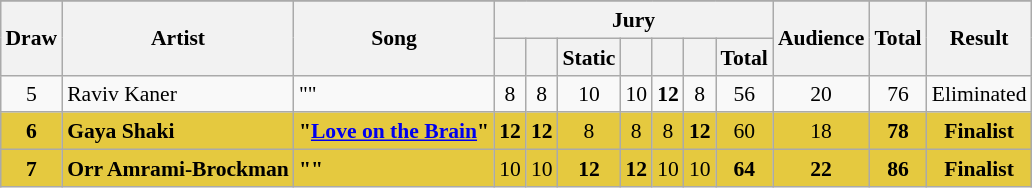<table class="sortable wikitable" style="margin: 1em auto 1em auto; text-align:center; font-size:90%; line-height:18px;">
<tr>
</tr>
<tr>
<th rowspan="2">Draw</th>
<th rowspan="2">Artist</th>
<th rowspan="2">Song</th>
<th colspan="7" class="unsortable">Jury</th>
<th rowspan="2">Audience</th>
<th rowspan="2">Total</th>
<th rowspan="2">Result</th>
</tr>
<tr>
<th class="unsortable"></th>
<th class="unsortable"></th>
<th class="unsortable">Static</th>
<th class="unsortable"></th>
<th class="unsortable"></th>
<th class="unsortable"></th>
<th>Total</th>
</tr>
<tr>
<td>5</td>
<td align="left">Raviv Kaner</td>
<td align="left">""</td>
<td>8</td>
<td>8</td>
<td>10</td>
<td>10</td>
<td><strong>12</strong></td>
<td>8</td>
<td>56</td>
<td>20</td>
<td>76</td>
<td>Eliminated</td>
</tr>
<tr style="background:#e5c93f;">
<td><strong>6</strong></td>
<td align="left"><strong>Gaya Shaki</strong></td>
<td align="left"><strong>"<a href='#'>Love on the Brain</a>"</strong></td>
<td><strong>12</strong></td>
<td><strong>12</strong></td>
<td>8</td>
<td>8</td>
<td>8</td>
<td><strong>12</strong></td>
<td>60</td>
<td>18</td>
<td><strong>78</strong></td>
<td><strong>Finalist</strong></td>
</tr>
<tr style="background:#e5c93f;">
<td><strong>7</strong></td>
<td align="left"><strong>Orr Amrami-Brockman</strong></td>
<td align="left"><strong>""</strong></td>
<td>10</td>
<td>10</td>
<td><strong>12</strong></td>
<td><strong>12</strong></td>
<td>10</td>
<td>10</td>
<td><strong>64</strong></td>
<td><strong>22</strong></td>
<td><strong>86</strong></td>
<td><strong>Finalist</strong></td>
</tr>
</table>
